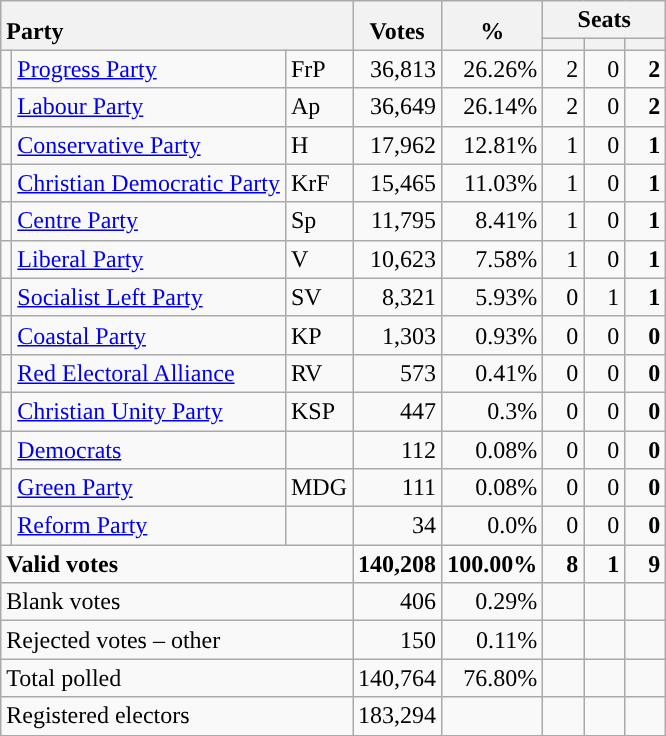<table class="wikitable" border="1" style="text-align:right;">
<tr>
<th style="text-align:left;" valign=bottom rowspan=2 colspan=3>Party</th>
<th align=center valign=bottom rowspan=2 width="50">Votes</th>
<th align=center valign=bottom rowspan=2 width="50">%</th>
<th colspan=3>Seats</th>
</tr>
<tr>
<th align=center valign=bottom width="20"><small></small></th>
<th align=center valign=bottom width="20"><small><a href='#'></a></small></th>
<th align=center valign=bottom width="20"><small></small></th>
</tr>
<tr>
<td style="color:inherit;background:"></td>
<td align=left><a href='#'>Progress Party</a></td>
<td align=left>FrP</td>
<td>36,813</td>
<td>26.26%</td>
<td>2</td>
<td>0</td>
<td><strong>2</strong></td>
</tr>
<tr>
<td style="color:inherit;background:"></td>
<td align=left><a href='#'>Labour Party</a></td>
<td align=left>Ap</td>
<td>36,649</td>
<td>26.14%</td>
<td>2</td>
<td>0</td>
<td><strong>2</strong></td>
</tr>
<tr>
<td style="color:inherit;background:"></td>
<td align=left><a href='#'>Conservative Party</a></td>
<td align=left>H</td>
<td>17,962</td>
<td>12.81%</td>
<td>1</td>
<td>0</td>
<td><strong>1</strong></td>
</tr>
<tr>
<td style="color:inherit;background:"></td>
<td align=left><a href='#'>Christian Democratic Party</a></td>
<td align=left>KrF</td>
<td>15,465</td>
<td>11.03%</td>
<td>1</td>
<td>0</td>
<td><strong>1</strong></td>
</tr>
<tr>
<td style="color:inherit;background:"></td>
<td align=left><a href='#'>Centre Party</a></td>
<td align=left>Sp</td>
<td>11,795</td>
<td>8.41%</td>
<td>1</td>
<td>0</td>
<td><strong>1</strong></td>
</tr>
<tr>
<td style="color:inherit;background:"></td>
<td align=left><a href='#'>Liberal Party</a></td>
<td align=left>V</td>
<td>10,623</td>
<td>7.58%</td>
<td>1</td>
<td>0</td>
<td><strong>1</strong></td>
</tr>
<tr>
<td style="color:inherit;background:"></td>
<td align=left><a href='#'>Socialist Left Party</a></td>
<td align=left>SV</td>
<td>8,321</td>
<td>5.93%</td>
<td>0</td>
<td>1</td>
<td><strong>1</strong></td>
</tr>
<tr>
<td style="color:inherit;background:"></td>
<td align=left><a href='#'>Coastal Party</a></td>
<td align=left>KP</td>
<td>1,303</td>
<td>0.93%</td>
<td>0</td>
<td>0</td>
<td><strong>0</strong></td>
</tr>
<tr>
<td style="color:inherit;background:"></td>
<td align=left><a href='#'>Red Electoral Alliance</a></td>
<td align=left>RV</td>
<td>573</td>
<td>0.41%</td>
<td>0</td>
<td>0</td>
<td><strong>0</strong></td>
</tr>
<tr>
<td style="color:inherit;background:"></td>
<td align=left><a href='#'>Christian Unity Party</a></td>
<td align=left>KSP</td>
<td>447</td>
<td>0.3%</td>
<td>0</td>
<td>0</td>
<td><strong>0</strong></td>
</tr>
<tr>
<td style="color:inherit;background:"></td>
<td align=left><a href='#'>Democrats</a></td>
<td align=left></td>
<td>112</td>
<td>0.08%</td>
<td>0</td>
<td>0</td>
<td><strong>0</strong></td>
</tr>
<tr>
<td style="color:inherit;background:"></td>
<td align=left><a href='#'>Green Party</a></td>
<td align=left>MDG</td>
<td>111</td>
<td>0.08%</td>
<td>0</td>
<td>0</td>
<td><strong>0</strong></td>
</tr>
<tr>
<td></td>
<td align=left><a href='#'>Reform Party</a></td>
<td align=left></td>
<td>34</td>
<td>0.0%</td>
<td>0</td>
<td>0</td>
<td><strong>0</strong></td>
</tr>
<tr style="font-weight:bold">
<td align=left colspan=3>Valid votes</td>
<td>140,208</td>
<td>100.00%</td>
<td>8</td>
<td>1</td>
<td>9</td>
</tr>
<tr>
<td align=left colspan=3>Blank votes</td>
<td>406</td>
<td>0.29%</td>
<td></td>
<td></td>
<td></td>
</tr>
<tr>
<td align=left colspan=3>Rejected votes – other</td>
<td>150</td>
<td>0.11%</td>
<td></td>
<td></td>
<td></td>
</tr>
<tr>
<td align=left colspan=3>Total polled</td>
<td>140,764</td>
<td>76.80%</td>
<td></td>
<td></td>
<td></td>
</tr>
<tr>
<td align=left colspan=3>Registered electors</td>
<td>183,294</td>
<td></td>
<td></td>
<td></td>
<td></td>
</tr>
</table>
